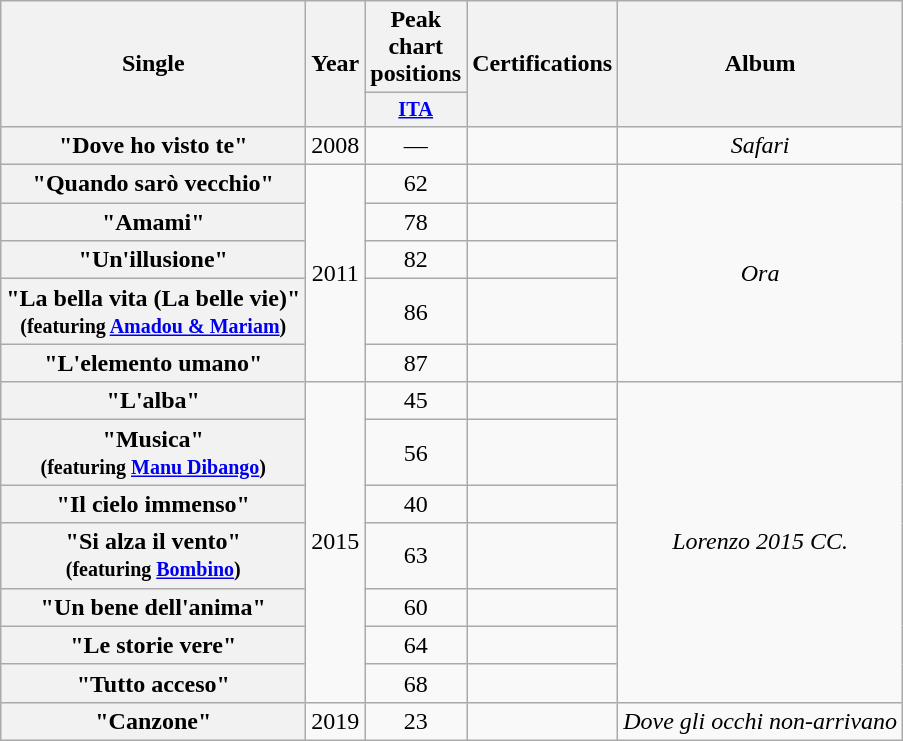<table class="wikitable plainrowheaders" style="text-align:center;" border="1">
<tr>
<th scope="col" rowspan="2">Single</th>
<th scope="col" rowspan="2">Year</th>
<th scope="col" colspan="1">Peak chart positions</th>
<th scope="col" rowspan="2">Certifications</th>
<th scope="col" rowspan="2">Album</th>
</tr>
<tr>
<th scope="col" style="width:3em;font-size:85%;"><a href='#'>ITA</a><br></th>
</tr>
<tr>
<th scope="row">"Dove ho visto te"</th>
<td>2008</td>
<td>—</td>
<td></td>
<td><em>Safari</em></td>
</tr>
<tr>
<th scope="row">"Quando sarò vecchio"</th>
<td rowspan="5">2011</td>
<td>62</td>
<td></td>
<td rowspan="5"><em>Ora</em></td>
</tr>
<tr>
<th scope="row">"Amami"</th>
<td>78</td>
<td></td>
</tr>
<tr>
<th scope="row">"Un'illusione"</th>
<td>82</td>
<td></td>
</tr>
<tr>
<th scope="row">"La bella vita (La belle vie)"<br><small>(featuring <a href='#'>Amadou & Mariam</a>)</small></th>
<td>86</td>
<td></td>
</tr>
<tr>
<th scope="row">"L'elemento umano"</th>
<td>87</td>
<td></td>
</tr>
<tr>
<th scope="row">"L'alba"</th>
<td rowspan="7">2015</td>
<td>45</td>
<td></td>
<td rowspan="7"><em>Lorenzo 2015 CC.</em></td>
</tr>
<tr>
<th scope="row">"Musica"<br><small>(featuring <a href='#'>Manu Dibango</a>)</small></th>
<td>56</td>
<td></td>
</tr>
<tr>
<th scope="row">"Il cielo immenso"</th>
<td>40</td>
<td></td>
</tr>
<tr>
<th scope="row">"Si alza il vento"<br><small>(featuring <a href='#'>Bombino</a>)</small></th>
<td>63</td>
<td></td>
</tr>
<tr>
<th scope="row">"Un bene dell'anima"</th>
<td>60</td>
<td></td>
</tr>
<tr>
<th scope="row">"Le storie vere"</th>
<td>64</td>
<td></td>
</tr>
<tr>
<th scope="row">"Tutto acceso"</th>
<td>68</td>
<td></td>
</tr>
<tr>
<th scope="row">"Canzone"<br></th>
<td>2019</td>
<td>23</td>
<td></td>
<td><em>Dove gli occhi non-arrivano</em></td>
</tr>
</table>
